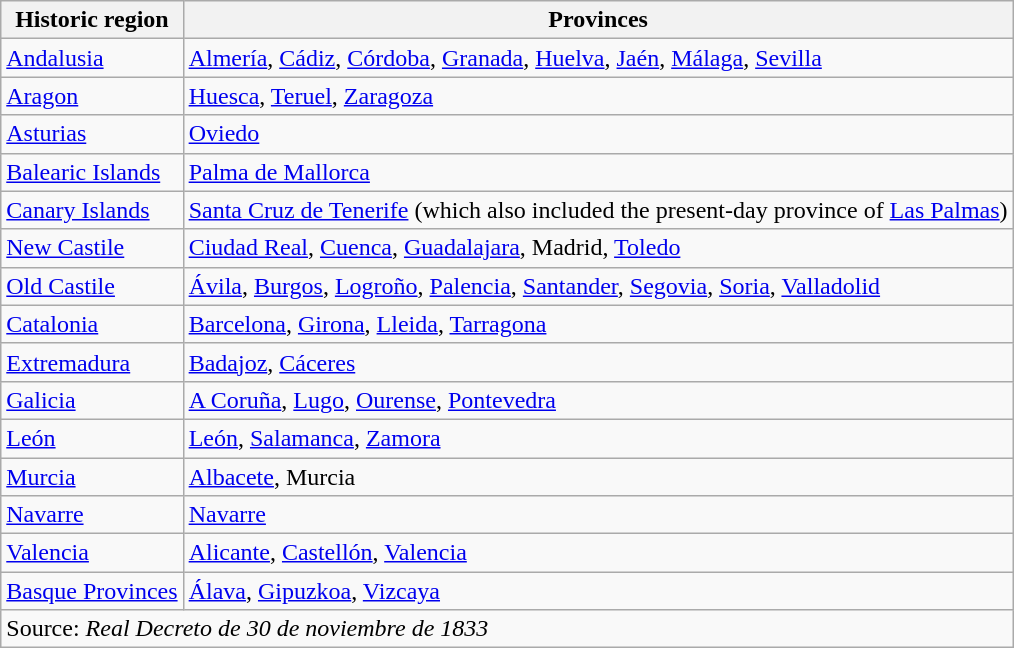<table class="wikitable">
<tr>
<th>Historic region</th>
<th>Provinces</th>
</tr>
<tr>
<td><a href='#'>Andalusia</a></td>
<td><a href='#'>Almería</a>, <a href='#'>Cádiz</a>, <a href='#'>Córdoba</a>, <a href='#'>Granada</a>, <a href='#'>Huelva</a>, <a href='#'>Jaén</a>, <a href='#'>Málaga</a>, <a href='#'>Sevilla</a></td>
</tr>
<tr>
<td><a href='#'>Aragon</a></td>
<td><a href='#'>Huesca</a>, <a href='#'>Teruel</a>, <a href='#'>Zaragoza</a></td>
</tr>
<tr>
<td><a href='#'>Asturias</a></td>
<td><a href='#'>Oviedo</a></td>
</tr>
<tr>
<td><a href='#'>Balearic Islands</a></td>
<td><a href='#'>Palma de Mallorca</a></td>
</tr>
<tr>
<td><a href='#'>Canary Islands</a></td>
<td><a href='#'>Santa Cruz de Tenerife</a> (which also included the present-day province of <a href='#'>Las Palmas</a>)</td>
</tr>
<tr>
<td><a href='#'>New Castile</a></td>
<td><a href='#'>Ciudad Real</a>, <a href='#'>Cuenca</a>, <a href='#'>Guadalajara</a>, Madrid, <a href='#'>Toledo</a></td>
</tr>
<tr>
<td><a href='#'>Old Castile</a></td>
<td><a href='#'>Ávila</a>, <a href='#'>Burgos</a>, <a href='#'>Logroño</a>, <a href='#'>Palencia</a>, <a href='#'>Santander</a>, <a href='#'>Segovia</a>, <a href='#'>Soria</a>, <a href='#'>Valladolid</a></td>
</tr>
<tr>
<td><a href='#'>Catalonia</a></td>
<td><a href='#'>Barcelona</a>, <a href='#'>Girona</a>, <a href='#'>Lleida</a>, <a href='#'>Tarragona</a></td>
</tr>
<tr>
<td><a href='#'>Extremadura</a></td>
<td><a href='#'>Badajoz</a>, <a href='#'>Cáceres</a></td>
</tr>
<tr>
<td><a href='#'>Galicia</a></td>
<td><a href='#'>A Coruña</a>, <a href='#'>Lugo</a>, <a href='#'>Ourense</a>, <a href='#'>Pontevedra</a></td>
</tr>
<tr>
<td><a href='#'>León</a></td>
<td><a href='#'>León</a>, <a href='#'>Salamanca</a>, <a href='#'>Zamora</a></td>
</tr>
<tr>
<td><a href='#'>Murcia</a></td>
<td><a href='#'>Albacete</a>, Murcia</td>
</tr>
<tr>
<td><a href='#'>Navarre</a></td>
<td><a href='#'>Navarre</a></td>
</tr>
<tr>
<td><a href='#'>Valencia</a></td>
<td><a href='#'>Alicante</a>, <a href='#'>Castellón</a>, <a href='#'>Valencia</a></td>
</tr>
<tr>
<td><a href='#'>Basque Provinces</a></td>
<td><a href='#'>Álava</a>, <a href='#'>Gipuzkoa</a>, <a href='#'>Vizcaya</a></td>
</tr>
<tr>
<td colspan=2>Source: <em>Real Decreto de 30 de noviembre de 1833</em></td>
</tr>
</table>
